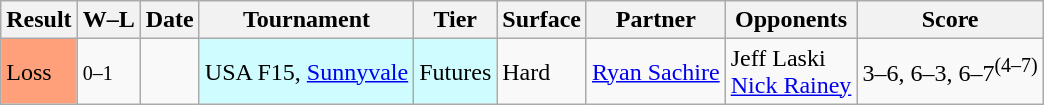<table class="sortable wikitable">
<tr>
<th>Result</th>
<th class="unsortable">W–L</th>
<th>Date</th>
<th>Tournament</th>
<th>Tier</th>
<th>Surface</th>
<th>Partner</th>
<th>Opponents</th>
<th class="unsortable">Score</th>
</tr>
<tr>
<td style="background:#ffa07a;">Loss</td>
<td><small>0–1</small></td>
<td></td>
<td style="background:#cffcff;">USA F15, <a href='#'>Sunnyvale</a></td>
<td style="background:#cffcff;">Futures</td>
<td>Hard</td>
<td> <a href='#'>Ryan Sachire</a></td>
<td> Jeff Laski <br>  <a href='#'>Nick Rainey</a></td>
<td>3–6, 6–3, 6–7<sup>(4–7)</sup></td>
</tr>
</table>
